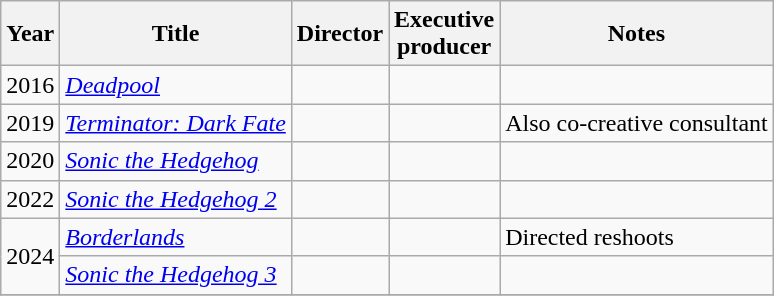<table class="wikitable">
<tr>
<th>Year</th>
<th>Title</th>
<th>Director</th>
<th>Executive<br>producer</th>
<th>Notes</th>
</tr>
<tr>
<td>2016</td>
<td><em><a href='#'>Deadpool</a></em></td>
<td></td>
<td></td>
<td></td>
</tr>
<tr>
<td>2019</td>
<td><em><a href='#'>Terminator: Dark Fate</a></em></td>
<td></td>
<td></td>
<td>Also co-creative consultant</td>
</tr>
<tr>
<td>2020</td>
<td><em><a href='#'>Sonic the Hedgehog</a></em></td>
<td></td>
<td></td>
<td></td>
</tr>
<tr>
<td>2022</td>
<td><em><a href='#'>Sonic the Hedgehog 2</a></em></td>
<td></td>
<td></td>
<td></td>
</tr>
<tr>
<td rowspan=2>2024</td>
<td><em><a href='#'>Borderlands</a></em></td>
<td></td>
<td></td>
<td>Directed reshoots</td>
</tr>
<tr>
<td><em><a href='#'>Sonic the Hedgehog 3</a></em></td>
<td></td>
<td></td>
<td></td>
</tr>
<tr>
</tr>
</table>
